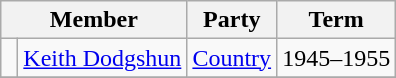<table class="wikitable">
<tr>
<th colspan="2">Member</th>
<th>Party</th>
<th>Term</th>
</tr>
<tr>
<td> </td>
<td><a href='#'>Keith Dodgshun</a></td>
<td><a href='#'>Country</a></td>
<td>1945–1955</td>
</tr>
<tr>
</tr>
</table>
